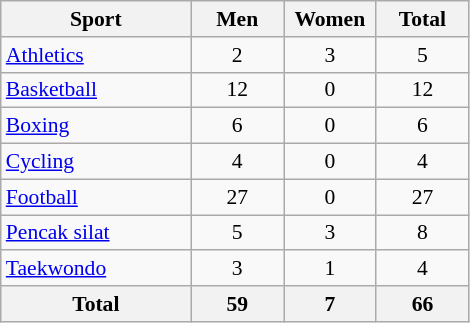<table class="wikitable sortable" style="font-size:90%; text-align:center;">
<tr>
<th width=120>Sport</th>
<th width=55>Men</th>
<th width=55>Women</th>
<th width=55>Total</th>
</tr>
<tr>
<td align=left><a href='#'>Athletics</a></td>
<td>2</td>
<td>3</td>
<td>5</td>
</tr>
<tr>
<td align=left><a href='#'>Basketball</a></td>
<td>12</td>
<td>0</td>
<td>12</td>
</tr>
<tr>
<td align=left><a href='#'>Boxing</a></td>
<td>6</td>
<td>0</td>
<td>6</td>
</tr>
<tr>
<td align=left><a href='#'>Cycling</a></td>
<td>4</td>
<td>0</td>
<td>4</td>
</tr>
<tr>
<td align=left><a href='#'>Football</a></td>
<td>27</td>
<td>0</td>
<td>27</td>
</tr>
<tr>
<td align=left><a href='#'>Pencak silat</a></td>
<td>5</td>
<td>3</td>
<td>8</td>
</tr>
<tr>
<td align=left><a href='#'>Taekwondo</a></td>
<td>3</td>
<td>1</td>
<td>4</td>
</tr>
<tr class="sortbottom">
<th>Total</th>
<th>59</th>
<th>7</th>
<th>66</th>
</tr>
</table>
